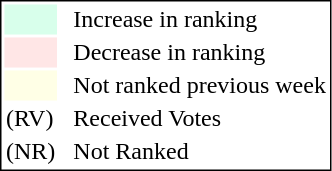<table style="border:1px solid black;">
<tr>
<td style="background:#D8FFEB; width:20px;"></td>
<td> </td>
<td>Increase in ranking</td>
</tr>
<tr>
<td style="background:#FFE6E6; width:20px;"></td>
<td> </td>
<td>Decrease in ranking</td>
</tr>
<tr>
<td style="background:#FFFFE6; width:20px;"></td>
<td> </td>
<td>Not ranked previous week</td>
</tr>
<tr>
<td>(RV)</td>
<td> </td>
<td>Received Votes</td>
</tr>
<tr>
<td>(NR)</td>
<td> </td>
<td>Not Ranked</td>
</tr>
</table>
